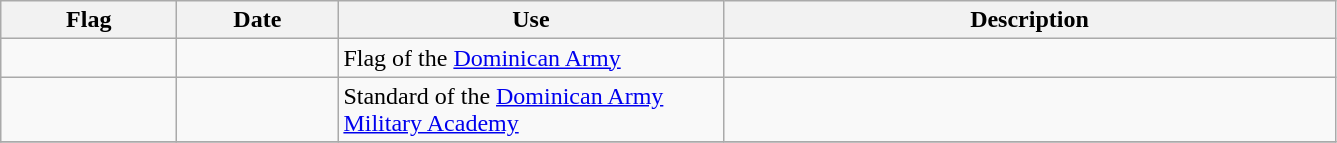<table class="wikitable" style="background:#f9f9f9">
<tr>
<th width="110">Flag</th>
<th width="100">Date</th>
<th width="250">Use</th>
<th width="400">Description</th>
</tr>
<tr>
<td></td>
<td></td>
<td>Flag of the <a href='#'>Dominican Army</a></td>
<td></td>
</tr>
<tr>
<td></td>
<td></td>
<td>Standard of the <a href='#'>Dominican Army Military Academy</a></td>
<td></td>
</tr>
<tr>
</tr>
</table>
